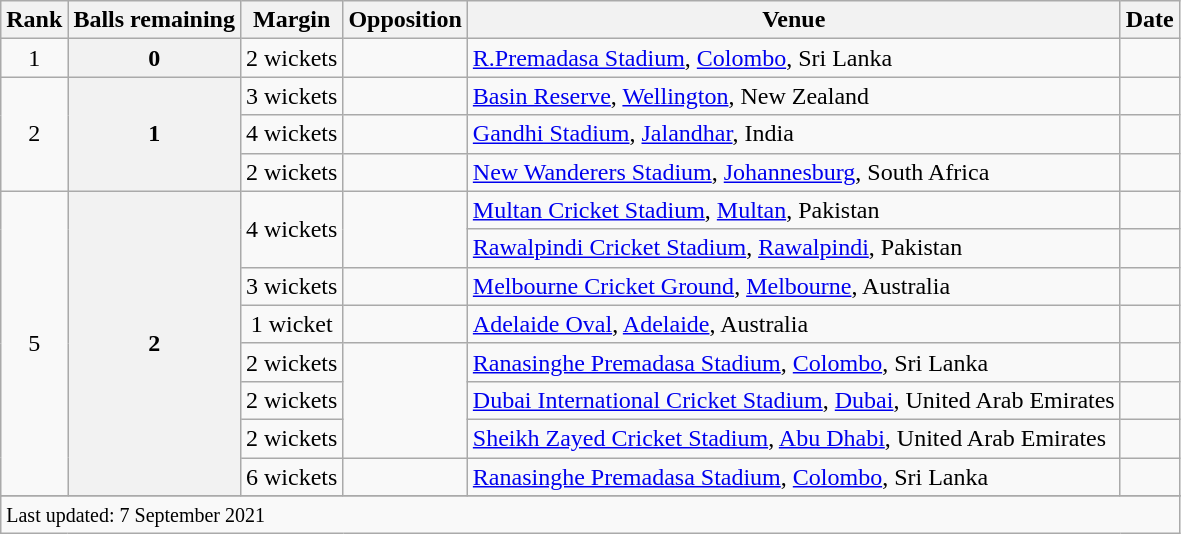<table class="wikitable plainrowheaders sortable">
<tr>
<th scope=col>Rank</th>
<th scope=col>Balls remaining</th>
<th scope=col>Margin</th>
<th scope=col>Opposition</th>
<th scope=col>Venue</th>
<th scope=col>Date</th>
</tr>
<tr>
<td align=center>1</td>
<th scope=row style=text-align:center;>0</th>
<td scope=row style=text-align:center;>2 wickets</td>
<td></td>
<td><a href='#'>R.Premadasa Stadium</a>, <a href='#'>Colombo</a>, Sri Lanka</td>
<td></td>
</tr>
<tr>
<td align=center rowspan=3>2</td>
<th scope=row style=text-align:center; rowspan=3>1</th>
<td scope=row style=text-align:center;>3 wickets</td>
<td></td>
<td><a href='#'>Basin Reserve</a>, <a href='#'>Wellington</a>, New Zealand</td>
<td> </td>
</tr>
<tr>
<td scope=row style=text-align:center;>4 wickets</td>
<td></td>
<td><a href='#'>Gandhi Stadium</a>, <a href='#'>Jalandhar</a>, India</td>
<td></td>
</tr>
<tr>
<td scope=row style=text-align:center;>2 wickets</td>
<td></td>
<td><a href='#'>New Wanderers Stadium</a>, <a href='#'>Johannesburg</a>, South Africa</td>
<td></td>
</tr>
<tr>
<td align=center rowspan=8>5</td>
<th scope=row style=text-align:center; rowspan=8>2</th>
<td scope=row style=text-align:center; rowspan=2>4 wickets</td>
<td rowspan=2></td>
<td><a href='#'>Multan Cricket Stadium</a>, <a href='#'>Multan</a>, Pakistan</td>
<td></td>
</tr>
<tr>
<td><a href='#'>Rawalpindi Cricket Stadium</a>, <a href='#'>Rawalpindi</a>, Pakistan</td>
<td></td>
</tr>
<tr>
<td scope=row style=text-align:center;>3 wickets</td>
<td></td>
<td><a href='#'>Melbourne Cricket Ground</a>, <a href='#'>Melbourne</a>, Australia</td>
<td></td>
</tr>
<tr>
<td scope=row style=text-align:center;>1 wicket</td>
<td></td>
<td><a href='#'>Adelaide Oval</a>, <a href='#'>Adelaide</a>, Australia</td>
<td></td>
</tr>
<tr>
<td scope=row style=text-align:center;>2 wickets</td>
<td rowspan=3></td>
<td><a href='#'>Ranasinghe Premadasa Stadium</a>, <a href='#'>Colombo</a>, Sri Lanka</td>
<td></td>
</tr>
<tr>
<td scope=row style=text-align:center;>2 wickets</td>
<td><a href='#'>Dubai International Cricket Stadium</a>, <a href='#'>Dubai</a>, United Arab Emirates</td>
<td></td>
</tr>
<tr>
<td scope=row style=text-align:center;>2 wickets</td>
<td><a href='#'>Sheikh Zayed Cricket Stadium</a>, <a href='#'>Abu Dhabi</a>, United Arab Emirates</td>
<td></td>
</tr>
<tr>
<td scope=row style=text-align:center;>6 wickets</td>
<td></td>
<td><a href='#'>Ranasinghe Premadasa Stadium</a>, <a href='#'>Colombo</a>, Sri Lanka</td>
<td></td>
</tr>
<tr>
</tr>
<tr class=sortbottom>
<td colspan=6><small>Last updated: 7 September 2021</small></td>
</tr>
</table>
